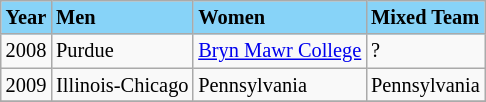<table class="wikitable" style="font-size:85%;">
<tr ! style="background-color: #87D3F8;">
<td><strong>Year</strong></td>
<td><strong>Men</strong></td>
<td><strong>Women</strong></td>
<td><strong>Mixed Team</strong></td>
</tr>
<tr --->
<td>2008</td>
<td>Purdue</td>
<td><a href='#'>Bryn Mawr College</a></td>
<td>?</td>
</tr>
<tr --->
<td>2009</td>
<td>Illinois-Chicago</td>
<td>Pennsylvania</td>
<td>Pennsylvania</td>
</tr>
<tr --->
</tr>
</table>
